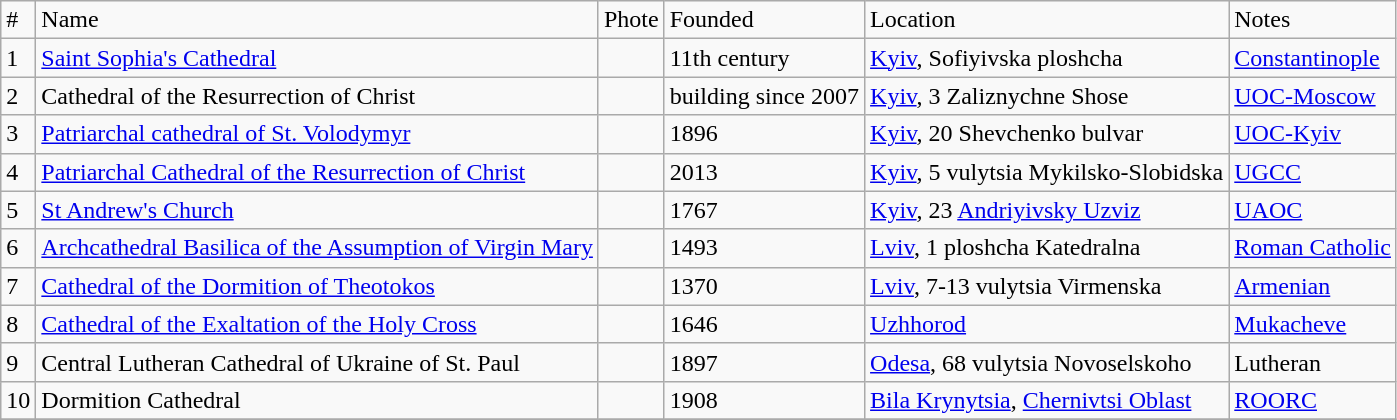<table class="wikitable">
<tr>
<td>#</td>
<td>Name</td>
<td>Phote</td>
<td>Founded</td>
<td>Location</td>
<td>Notes</td>
</tr>
<tr>
<td>1</td>
<td><a href='#'>Saint Sophia's Cathedral</a></td>
<td></td>
<td>11th century</td>
<td><a href='#'>Kyiv</a>, Sofiyivska ploshcha</td>
<td><a href='#'>Constantinople</a></td>
</tr>
<tr>
<td>2</td>
<td>Cathedral of the Resurrection of Christ</td>
<td></td>
<td>building since 2007</td>
<td><a href='#'>Kyiv</a>, 3 Zaliznychne Shose</td>
<td><a href='#'>UOC-Moscow</a></td>
</tr>
<tr>
<td>3</td>
<td><a href='#'>Patriarchal cathedral of St. Volodymyr</a></td>
<td></td>
<td>1896</td>
<td><a href='#'>Kyiv</a>, 20 Shevchenko bulvar</td>
<td><a href='#'>UOC-Kyiv</a></td>
</tr>
<tr>
<td>4</td>
<td><a href='#'>Patriarchal Cathedral of the Resurrection of Christ</a></td>
<td></td>
<td>2013</td>
<td><a href='#'>Kyiv</a>, 5 vulytsia Mykilsko-Slobidska</td>
<td><a href='#'>UGCC</a></td>
</tr>
<tr>
<td>5</td>
<td><a href='#'>St Andrew's Church</a></td>
<td></td>
<td>1767</td>
<td><a href='#'>Kyiv</a>, 23 <a href='#'>Andriyivsky Uzviz</a></td>
<td><a href='#'>UAOC</a></td>
</tr>
<tr>
<td>6</td>
<td><a href='#'>Archcathedral Basilica of the Assumption of Virgin Mary</a></td>
<td></td>
<td>1493</td>
<td><a href='#'>Lviv</a>, 1 ploshcha Katedralna</td>
<td><a href='#'>Roman Catholic</a></td>
</tr>
<tr>
<td>7</td>
<td><a href='#'>Cathedral of the Dormition of Theotokos</a></td>
<td></td>
<td>1370</td>
<td><a href='#'>Lviv</a>, 7-13 vulytsia Virmenska</td>
<td><a href='#'>Armenian</a></td>
</tr>
<tr>
<td>8</td>
<td><a href='#'>Cathedral of the Exaltation of the Holy Cross</a></td>
<td></td>
<td>1646</td>
<td><a href='#'>Uzhhorod</a></td>
<td><a href='#'>Mukacheve</a></td>
</tr>
<tr>
<td>9</td>
<td>Central Lutheran Cathedral of Ukraine of St. Paul</td>
<td></td>
<td>1897</td>
<td><a href='#'>Odesa</a>, 68 vulytsia Novoselskoho</td>
<td>Lutheran</td>
</tr>
<tr>
<td>10</td>
<td>Dormition Cathedral</td>
<td></td>
<td>1908</td>
<td><a href='#'>Bila Krynytsia</a>, <a href='#'>Chernivtsi Oblast</a></td>
<td><a href='#'>ROORC</a></td>
</tr>
<tr>
</tr>
</table>
